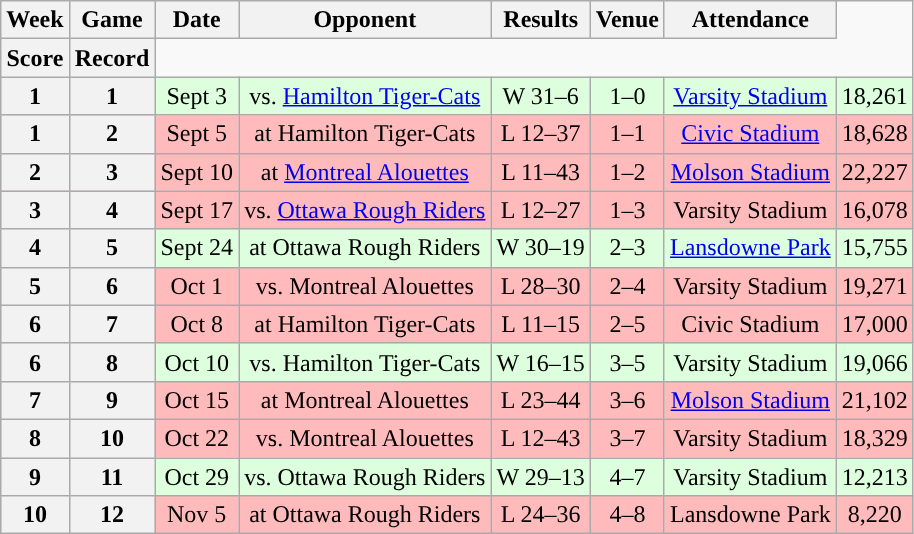<table class="wikitable" style="text-align:center">
<tr>
<th>Week</th>
<th>Game</th>
<th>Date</th>
<th>Opponent</th>
<th>Results</th>
<th>Venue</th>
<th>Attendance</th>
</tr>
<tr>
<th>Score</th>
<th>Record</th>
</tr>
<tr style="background:#ddffdd">
<th>1</th>
<th>1</th>
<td>Sept 3</td>
<td>vs. <a href='#'>Hamilton Tiger-Cats</a></td>
<td>W 31–6</td>
<td>1–0</td>
<td><a href='#'>Varsity Stadium</a></td>
<td>18,261</td>
</tr>
<tr style="background:#ffbbbb">
<th>1</th>
<th>2</th>
<td>Sept 5</td>
<td>at Hamilton Tiger-Cats</td>
<td>L 12–37</td>
<td>1–1</td>
<td><a href='#'>Civic Stadium</a></td>
<td>18,628</td>
</tr>
<tr style="background:#ffbbbb">
<th>2</th>
<th>3</th>
<td>Sept 10</td>
<td>at <a href='#'>Montreal Alouettes</a></td>
<td>L 11–43</td>
<td>1–2</td>
<td><a href='#'>Molson Stadium</a></td>
<td>22,227</td>
</tr>
<tr style="background:#ffbbbb">
<th>3</th>
<th>4</th>
<td>Sept 17</td>
<td>vs. <a href='#'>Ottawa Rough Riders</a></td>
<td>L 12–27</td>
<td>1–3</td>
<td>Varsity Stadium</td>
<td>16,078</td>
</tr>
<tr style="background:#ddffdd">
<th>4</th>
<th>5</th>
<td>Sept 24</td>
<td>at Ottawa Rough Riders</td>
<td>W 30–19</td>
<td>2–3</td>
<td><a href='#'>Lansdowne Park</a></td>
<td>15,755</td>
</tr>
<tr style="background:#ffbbbb">
<th>5</th>
<th>6</th>
<td>Oct 1</td>
<td>vs. Montreal Alouettes</td>
<td>L 28–30</td>
<td>2–4</td>
<td>Varsity Stadium</td>
<td>19,271</td>
</tr>
<tr style="background:#ffbbbb">
<th>6</th>
<th>7</th>
<td>Oct 8</td>
<td>at Hamilton Tiger-Cats</td>
<td>L 11–15</td>
<td>2–5</td>
<td>Civic Stadium</td>
<td>17,000</td>
</tr>
<tr style="background:#ddffdd">
<th>6</th>
<th>8</th>
<td>Oct 10</td>
<td>vs. Hamilton Tiger-Cats</td>
<td>W 16–15</td>
<td>3–5</td>
<td>Varsity Stadium</td>
<td>19,066</td>
</tr>
<tr style="background:#ffbbbb">
<th>7</th>
<th>9</th>
<td>Oct 15</td>
<td>at Montreal Alouettes</td>
<td>L 23–44</td>
<td>3–6</td>
<td><a href='#'>Molson Stadium</a></td>
<td>21,102</td>
</tr>
<tr style="background:#ffbbbb">
<th>8</th>
<th>10</th>
<td>Oct 22</td>
<td>vs. Montreal Alouettes</td>
<td>L 12–43</td>
<td>3–7</td>
<td>Varsity Stadium</td>
<td>18,329</td>
</tr>
<tr style="background:#ddffdd">
<th>9</th>
<th>11</th>
<td>Oct 29</td>
<td>vs. Ottawa Rough Riders</td>
<td>W 29–13</td>
<td>4–7</td>
<td>Varsity Stadium</td>
<td>12,213</td>
</tr>
<tr style="background:#ffbbbb">
<th>10</th>
<th>12</th>
<td>Nov 5</td>
<td>at Ottawa Rough Riders</td>
<td>L 24–36</td>
<td>4–8</td>
<td>Lansdowne Park</td>
<td>8,220</td>
</tr>
</table>
